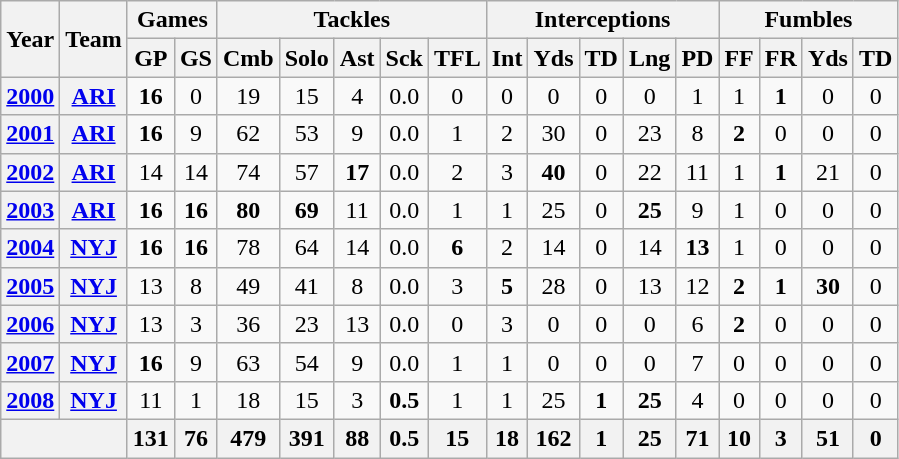<table class="wikitable" style="text-align:center">
<tr>
<th rowspan="2">Year</th>
<th rowspan="2">Team</th>
<th colspan="2">Games</th>
<th colspan="5">Tackles</th>
<th colspan="5">Interceptions</th>
<th colspan="4">Fumbles</th>
</tr>
<tr>
<th>GP</th>
<th>GS</th>
<th>Cmb</th>
<th>Solo</th>
<th>Ast</th>
<th>Sck</th>
<th>TFL</th>
<th>Int</th>
<th>Yds</th>
<th>TD</th>
<th>Lng</th>
<th>PD</th>
<th>FF</th>
<th>FR</th>
<th>Yds</th>
<th>TD</th>
</tr>
<tr>
<th><a href='#'>2000</a></th>
<th><a href='#'>ARI</a></th>
<td><strong>16</strong></td>
<td>0</td>
<td>19</td>
<td>15</td>
<td>4</td>
<td>0.0</td>
<td>0</td>
<td>0</td>
<td>0</td>
<td>0</td>
<td>0</td>
<td>1</td>
<td>1</td>
<td><strong>1</strong></td>
<td>0</td>
<td>0</td>
</tr>
<tr>
<th><a href='#'>2001</a></th>
<th><a href='#'>ARI</a></th>
<td><strong>16</strong></td>
<td>9</td>
<td>62</td>
<td>53</td>
<td>9</td>
<td>0.0</td>
<td>1</td>
<td>2</td>
<td>30</td>
<td>0</td>
<td>23</td>
<td>8</td>
<td><strong>2</strong></td>
<td>0</td>
<td>0</td>
<td>0</td>
</tr>
<tr>
<th><a href='#'>2002</a></th>
<th><a href='#'>ARI</a></th>
<td>14</td>
<td>14</td>
<td>74</td>
<td>57</td>
<td><strong>17</strong></td>
<td>0.0</td>
<td>2</td>
<td>3</td>
<td><strong>40</strong></td>
<td>0</td>
<td>22</td>
<td>11</td>
<td>1</td>
<td><strong>1</strong></td>
<td>21</td>
<td>0</td>
</tr>
<tr>
<th><a href='#'>2003</a></th>
<th><a href='#'>ARI</a></th>
<td><strong>16</strong></td>
<td><strong>16</strong></td>
<td><strong>80</strong></td>
<td><strong>69</strong></td>
<td>11</td>
<td>0.0</td>
<td>1</td>
<td>1</td>
<td>25</td>
<td>0</td>
<td><strong>25</strong></td>
<td>9</td>
<td>1</td>
<td>0</td>
<td>0</td>
<td>0</td>
</tr>
<tr>
<th><a href='#'>2004</a></th>
<th><a href='#'>NYJ</a></th>
<td><strong>16</strong></td>
<td><strong>16</strong></td>
<td>78</td>
<td>64</td>
<td>14</td>
<td>0.0</td>
<td><strong>6</strong></td>
<td>2</td>
<td>14</td>
<td>0</td>
<td>14</td>
<td><strong>13</strong></td>
<td>1</td>
<td>0</td>
<td>0</td>
<td>0</td>
</tr>
<tr>
<th><a href='#'>2005</a></th>
<th><a href='#'>NYJ</a></th>
<td>13</td>
<td>8</td>
<td>49</td>
<td>41</td>
<td>8</td>
<td>0.0</td>
<td>3</td>
<td><strong>5</strong></td>
<td>28</td>
<td>0</td>
<td>13</td>
<td>12</td>
<td><strong>2</strong></td>
<td><strong>1</strong></td>
<td><strong>30</strong></td>
<td>0</td>
</tr>
<tr>
<th><a href='#'>2006</a></th>
<th><a href='#'>NYJ</a></th>
<td>13</td>
<td>3</td>
<td>36</td>
<td>23</td>
<td>13</td>
<td>0.0</td>
<td>0</td>
<td>3</td>
<td>0</td>
<td>0</td>
<td>0</td>
<td>6</td>
<td><strong>2</strong></td>
<td>0</td>
<td>0</td>
<td>0</td>
</tr>
<tr>
<th><a href='#'>2007</a></th>
<th><a href='#'>NYJ</a></th>
<td><strong>16</strong></td>
<td>9</td>
<td>63</td>
<td>54</td>
<td>9</td>
<td>0.0</td>
<td>1</td>
<td>1</td>
<td>0</td>
<td>0</td>
<td>0</td>
<td>7</td>
<td>0</td>
<td>0</td>
<td>0</td>
<td>0</td>
</tr>
<tr>
<th><a href='#'>2008</a></th>
<th><a href='#'>NYJ</a></th>
<td>11</td>
<td>1</td>
<td>18</td>
<td>15</td>
<td>3</td>
<td><strong>0.5</strong></td>
<td>1</td>
<td>1</td>
<td>25</td>
<td><strong>1</strong></td>
<td><strong>25</strong></td>
<td>4</td>
<td>0</td>
<td>0</td>
<td>0</td>
<td>0</td>
</tr>
<tr>
<th colspan="2"></th>
<th>131</th>
<th>76</th>
<th>479</th>
<th>391</th>
<th>88</th>
<th>0.5</th>
<th>15</th>
<th>18</th>
<th>162</th>
<th>1</th>
<th>25</th>
<th>71</th>
<th>10</th>
<th>3</th>
<th>51</th>
<th>0</th>
</tr>
</table>
